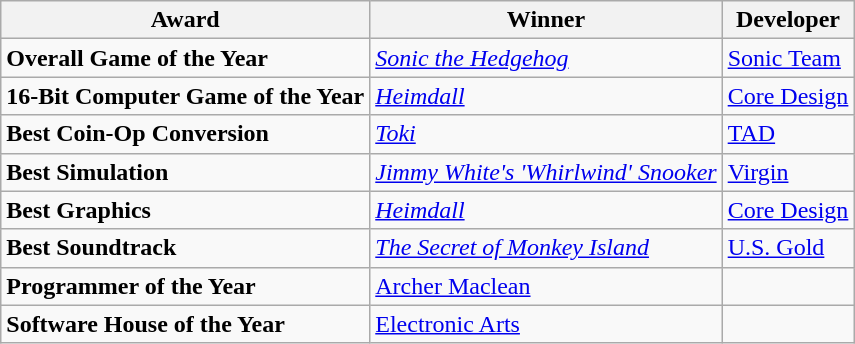<table class="wikitable">
<tr>
<th><strong>Award</strong></th>
<th><strong>Winner</strong></th>
<th><strong>Developer</strong></th>
</tr>
<tr>
<td><strong>Overall Game of the Year</strong></td>
<td><em><a href='#'>Sonic the Hedgehog</a></em></td>
<td><a href='#'>Sonic Team</a></td>
</tr>
<tr>
<td><strong>16-Bit Computer Game of the Year</strong></td>
<td><em><a href='#'>Heimdall</a></em></td>
<td><a href='#'>Core Design</a></td>
</tr>
<tr>
<td><strong>Best Coin-Op Conversion</strong></td>
<td><em><a href='#'>Toki</a></em></td>
<td><a href='#'>TAD</a></td>
</tr>
<tr>
<td><strong>Best Simulation</strong></td>
<td><em><a href='#'>Jimmy White's 'Whirlwind' Snooker</a></em></td>
<td><a href='#'>Virgin</a></td>
</tr>
<tr>
<td><strong>Best Graphics</strong></td>
<td><em><a href='#'>Heimdall</a></em></td>
<td><a href='#'>Core Design</a></td>
</tr>
<tr>
<td><strong>Best Soundtrack</strong></td>
<td><em><a href='#'>The Secret of Monkey Island</a></em></td>
<td><a href='#'>U.S. Gold</a></td>
</tr>
<tr>
<td><strong>Programmer of the Year</strong></td>
<td><a href='#'>Archer Maclean</a></td>
<td></td>
</tr>
<tr>
<td><strong>Software House of the Year</strong></td>
<td><a href='#'>Electronic Arts</a></td>
<td></td>
</tr>
</table>
